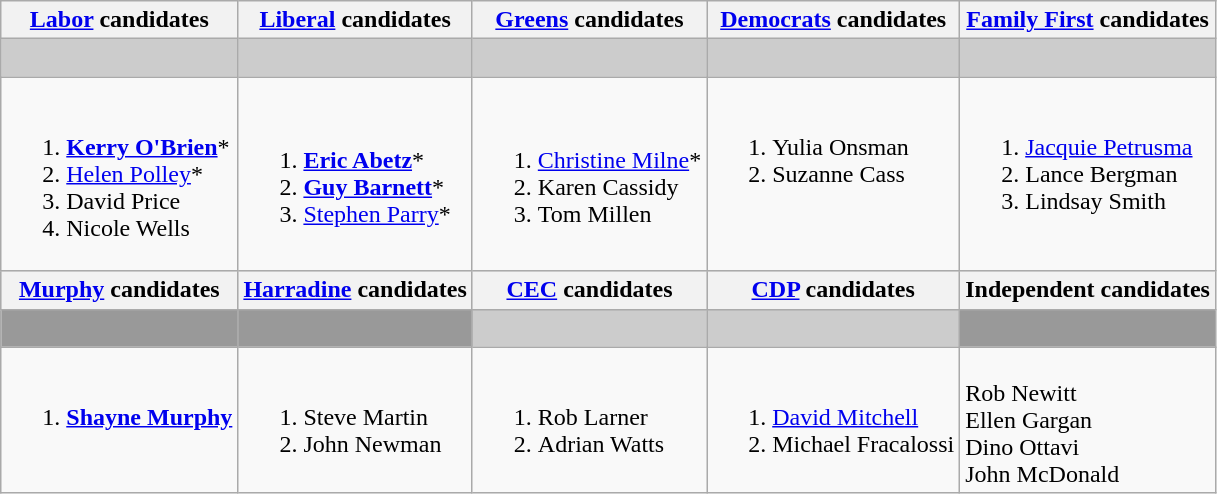<table class="wikitable">
<tr>
<th><a href='#'>Labor</a> candidates</th>
<th><a href='#'>Liberal</a> candidates</th>
<th><a href='#'>Greens</a> candidates</th>
<th><a href='#'>Democrats</a> candidates</th>
<th><a href='#'>Family First</a> candidates</th>
</tr>
<tr style="background:#ccc;">
<td></td>
<td></td>
<td></td>
<td></td>
<td> </td>
</tr>
<tr>
<td><br><ol><li><strong><a href='#'>Kerry O'Brien</a></strong>*</li><li><a href='#'>Helen Polley</a>*</li><li>David Price</li><li>Nicole Wells</li></ol></td>
<td><br><ol><li><strong><a href='#'>Eric Abetz</a></strong>*</li><li><strong><a href='#'>Guy Barnett</a></strong>*</li><li><a href='#'>Stephen Parry</a>*</li></ol></td>
<td><br><ol><li><a href='#'>Christine Milne</a>*</li><li>Karen Cassidy</li><li>Tom Millen</li></ol></td>
<td valign=top><br><ol><li>Yulia Onsman</li><li>Suzanne Cass</li></ol></td>
<td valign=top><br><ol><li><a href='#'>Jacquie Petrusma</a></li><li>Lance Bergman</li><li>Lindsay Smith</li></ol></td>
</tr>
<tr style="background:#ccc;">
<th><a href='#'>Murphy</a> candidates</th>
<th><a href='#'>Harradine</a> candidates</th>
<th><a href='#'>CEC</a> candidates</th>
<th><a href='#'>CDP</a> candidates</th>
<th>Independent candidates</th>
</tr>
<tr style="background:#ccc;">
<td style="background:#999;"></td>
<td style="background:#999;"></td>
<td></td>
<td></td>
<td style="background:#999;"> </td>
</tr>
<tr>
<td valign=top><br><ol><li><strong><a href='#'>Shayne Murphy</a></strong></li></ol></td>
<td valign=top><br><ol><li>Steve Martin</li><li>John Newman</li></ol></td>
<td valign=top><br><ol><li>Rob Larner</li><li>Adrian Watts</li></ol></td>
<td valign=top><br><ol><li><a href='#'>David Mitchell</a></li><li>Michael Fracalossi</li></ol></td>
<td valign=top><br>Rob Newitt<br>
Ellen Gargan<br>
Dino Ottavi<br>
John McDonald<br></td>
</tr>
</table>
